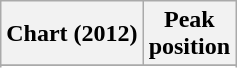<table class="wikitable sortable plainrowheaders">
<tr>
<th>Chart (2012)</th>
<th>Peak<br>position</th>
</tr>
<tr>
</tr>
<tr>
</tr>
<tr>
</tr>
</table>
